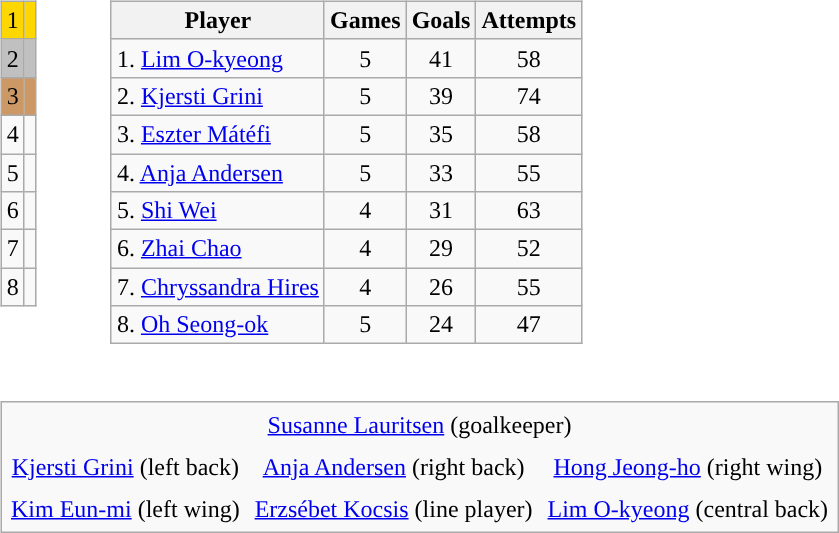<table>
<tr>
<td style="vertical-align:top;padding-right:0.5em;"><br><table class="wikitable" style="float:left;">
<tr bgcolor="gold">
<td align="center">1</td>
<td></td>
</tr>
<tr bgcolor="silver">
<td align="center">2</td>
<td></td>
</tr>
<tr bgcolor="#cc9966">
<td align="center">3</td>
<td></td>
</tr>
<tr>
<td align="center">4</td>
<td></td>
</tr>
<tr>
<td align="center">5</td>
<td></td>
</tr>
<tr>
<td align="center">6</td>
<td></td>
</tr>
<tr>
<td align="center">7</td>
<td></td>
</tr>
<tr>
<td align="center">8</td>
<td></td>
</tr>
</table>
</td>
<td style="vertical-align:top;"><br><table class="wikitable" style="text-align:center;">
<tr>
<th>Player</th>
<th>Games</th>
<th>Goals</th>
<th>Attempts</th>
</tr>
<tr>
<td style="text-align:left;">1.  <a href='#'>Lim O-kyeong</a></td>
<td>5</td>
<td>41</td>
<td>58</td>
</tr>
<tr>
<td style="text-align:left;">2.  <a href='#'>Kjersti Grini</a></td>
<td>5</td>
<td>39</td>
<td>74</td>
</tr>
<tr>
<td style="text-align:left;">3.  <a href='#'>Eszter Mátéfi</a></td>
<td>5</td>
<td>35</td>
<td>58</td>
</tr>
<tr>
<td style="text-align:left;">4.  <a href='#'>Anja Andersen</a></td>
<td>5</td>
<td>33</td>
<td>55</td>
</tr>
<tr>
<td style="text-align:left;">5.  <a href='#'>Shi Wei</a></td>
<td>4</td>
<td>31</td>
<td>63</td>
</tr>
<tr>
<td style="text-align:left;">6.  <a href='#'>Zhai Chao</a></td>
<td>4</td>
<td>29</td>
<td>52</td>
</tr>
<tr>
<td style="text-align:left;">7.  <a href='#'>Chryssandra Hires</a></td>
<td>4</td>
<td>26</td>
<td>55</td>
</tr>
<tr>
<td style="text-align:left;">8.  <a href='#'>Oh Seong-ok</a></td>
<td>5</td>
<td>24</td>
<td>47</td>
</tr>
</table>
</td>
</tr>
<tr>
<td colspan="2" style="vertical-align:top;"><br><table style="text-align:center;background-color:#f9f9f9;border:1px solid #aaaaaa;width:100%;">
<tr>
<td style="padding:0.25em;" colspan="3"> <a href='#'>Susanne Lauritsen</a> (goalkeeper)</td>
</tr>
<tr>
<td style="padding:0.25em;"> <a href='#'>Kjersti Grini</a> (left back)</td>
<td style="padding:0.25em;"> <a href='#'>Anja Andersen</a> (right back)</td>
<td style="padding:0.25em;"><a href='#'>Hong Jeong-ho</a> (right wing)</td>
</tr>
<tr>
<td style="padding:0.25em;"> <a href='#'>Kim Eun-mi</a> (left wing)</td>
<td style="padding:0.25em;"> <a href='#'>Erzsébet Kocsis</a> (line player)</td>
<td style="padding:0.25em;"> <a href='#'>Lim O-kyeong</a> (central back)</td>
</tr>
</table>
</td>
</tr>
</table>
